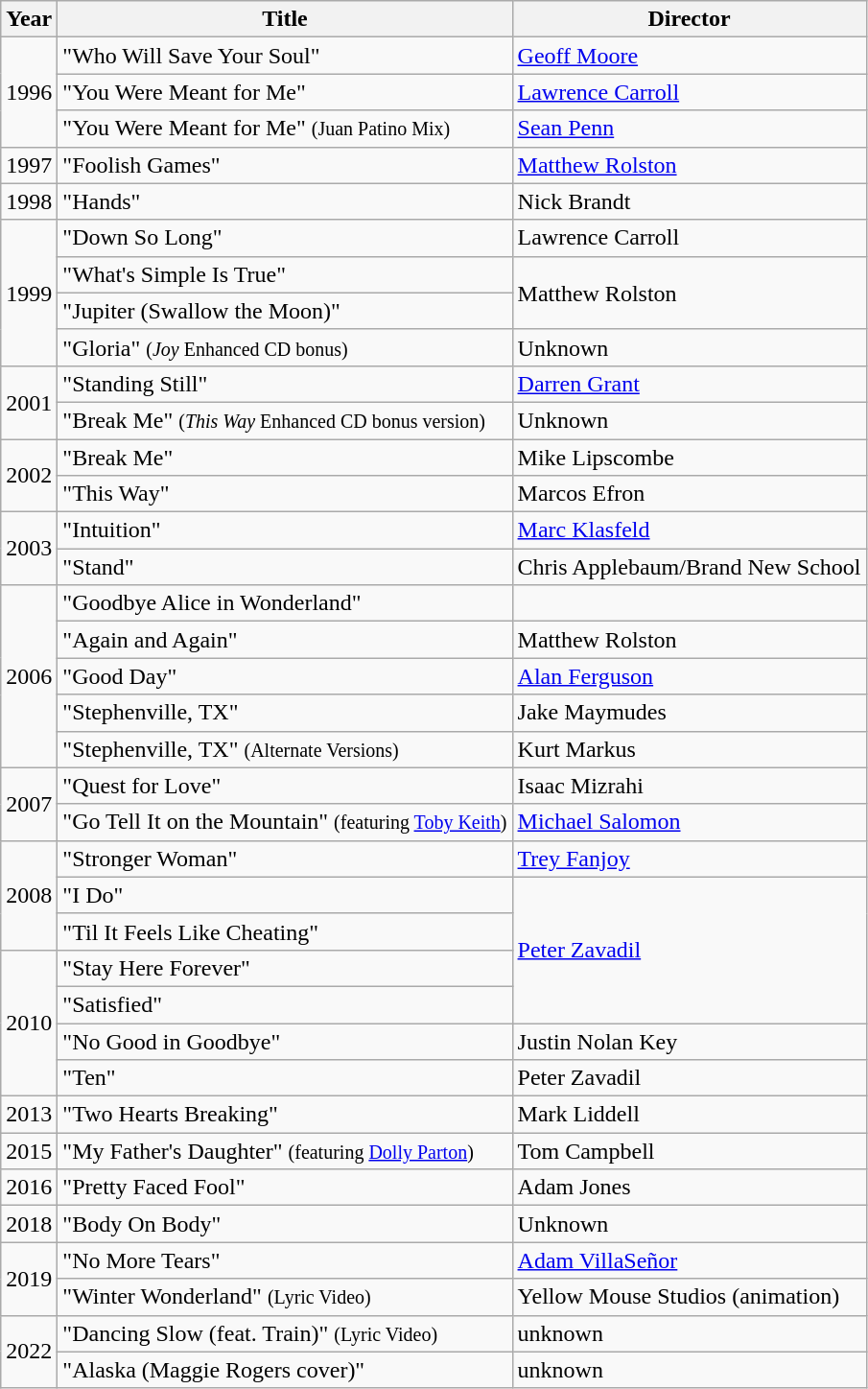<table class="wikitable">
<tr>
<th>Year</th>
<th>Title</th>
<th>Director</th>
</tr>
<tr>
<td rowspan="3">1996</td>
<td>"Who Will Save Your Soul"</td>
<td><a href='#'>Geoff Moore</a></td>
</tr>
<tr>
<td>"You Were Meant for Me"</td>
<td><a href='#'>Lawrence Carroll</a></td>
</tr>
<tr>
<td>"You Were Meant for Me" <small>(Juan Patino Mix)</small></td>
<td><a href='#'>Sean Penn</a></td>
</tr>
<tr>
<td>1997</td>
<td>"Foolish Games"</td>
<td><a href='#'>Matthew Rolston</a></td>
</tr>
<tr>
<td>1998</td>
<td>"Hands"</td>
<td>Nick Brandt</td>
</tr>
<tr>
<td rowspan="4">1999</td>
<td>"Down So Long"</td>
<td>Lawrence Carroll</td>
</tr>
<tr>
<td>"What's Simple Is True"</td>
<td rowspan="2">Matthew Rolston</td>
</tr>
<tr>
<td>"Jupiter (Swallow the Moon)"</td>
</tr>
<tr>
<td>"Gloria" <small>(<em>Joy</em> Enhanced CD bonus)</small></td>
<td>Unknown</td>
</tr>
<tr>
<td rowspan=2>2001</td>
<td>"Standing Still"</td>
<td><a href='#'>Darren Grant</a></td>
</tr>
<tr>
<td>"Break Me" <small>(<em>This Way</em> Enhanced CD bonus version)</small></td>
<td>Unknown</td>
</tr>
<tr>
<td rowspan=2>2002</td>
<td>"Break Me"</td>
<td>Mike Lipscombe</td>
</tr>
<tr>
<td>"This Way"</td>
<td>Marcos Efron</td>
</tr>
<tr>
<td rowspan=2>2003</td>
<td>"Intuition"</td>
<td><a href='#'>Marc Klasfeld</a></td>
</tr>
<tr>
<td>"Stand"</td>
<td>Chris Applebaum/Brand New School</td>
</tr>
<tr>
<td rowspan="5">2006</td>
<td>"Goodbye Alice in Wonderland"</td>
<td></td>
</tr>
<tr>
<td>"Again and Again"</td>
<td>Matthew Rolston</td>
</tr>
<tr>
<td>"Good Day"</td>
<td><a href='#'>Alan Ferguson</a></td>
</tr>
<tr>
<td>"Stephenville, TX"</td>
<td>Jake Maymudes</td>
</tr>
<tr>
<td>"Stephenville, TX" <small>(Alternate Versions)</small></td>
<td>Kurt Markus</td>
</tr>
<tr>
<td rowspan="2">2007</td>
<td>"Quest for Love"</td>
<td>Isaac Mizrahi</td>
</tr>
<tr>
<td>"Go Tell It on the Mountain" <small>(featuring <a href='#'>Toby Keith</a>)</small></td>
<td><a href='#'>Michael Salomon</a></td>
</tr>
<tr>
<td rowspan="3">2008</td>
<td>"Stronger Woman"</td>
<td><a href='#'>Trey Fanjoy</a></td>
</tr>
<tr>
<td>"I Do"</td>
<td rowspan="4"><a href='#'>Peter Zavadil</a></td>
</tr>
<tr>
<td>"Til It Feels Like Cheating"</td>
</tr>
<tr>
<td rowspan="4">2010</td>
<td>"Stay Here Forever"</td>
</tr>
<tr>
<td>"Satisfied"</td>
</tr>
<tr>
<td>"No Good in Goodbye"</td>
<td>Justin Nolan Key</td>
</tr>
<tr>
<td>"Ten"</td>
<td>Peter Zavadil</td>
</tr>
<tr>
<td>2013</td>
<td>"Two Hearts Breaking"</td>
<td>Mark Liddell</td>
</tr>
<tr>
<td>2015</td>
<td>"My Father's Daughter" <small>(featuring <a href='#'>Dolly Parton</a>)</small></td>
<td>Tom Campbell</td>
</tr>
<tr>
<td>2016</td>
<td>"Pretty Faced Fool"</td>
<td>Adam Jones</td>
</tr>
<tr>
<td>2018</td>
<td>"Body On Body"</td>
<td>Unknown</td>
</tr>
<tr>
<td rowspan="2">2019</td>
<td>"No More Tears"</td>
<td><a href='#'>Adam VillaSeñor</a></td>
</tr>
<tr>
<td>"Winter Wonderland" <small>(Lyric Video)</small></td>
<td>Yellow Mouse Studios (animation)</td>
</tr>
<tr>
<td rowspan=2>2022</td>
<td>"Dancing Slow (feat. Train)" <small>(Lyric Video)</small></td>
<td>unknown</td>
</tr>
<tr>
<td>"Alaska (Maggie Rogers cover)"</td>
<td>unknown</td>
</tr>
</table>
